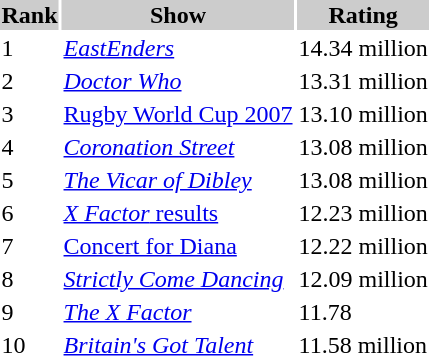<table =class-"wikitable">
<tr style="background:#ccc;">
<th>Rank</th>
<th>Show</th>
<th>Rating</th>
</tr>
<tr>
<td>1</td>
<td><em><a href='#'>EastEnders</a></em></td>
<td>14.34 million</td>
</tr>
<tr>
<td>2</td>
<td><em><a href='#'>Doctor Who</a></em></td>
<td>13.31 million</td>
</tr>
<tr>
<td>3</td>
<td><a href='#'>Rugby World Cup 2007</a></td>
<td>13.10 million</td>
</tr>
<tr>
<td>4</td>
<td><em><a href='#'>Coronation Street</a></em></td>
<td>13.08 million</td>
</tr>
<tr>
<td>5</td>
<td><em><a href='#'>The Vicar of Dibley</a></em></td>
<td>13.08 million</td>
</tr>
<tr>
<td>6</td>
<td><a href='#'><em>X Factor</em> results</a></td>
<td>12.23 million</td>
</tr>
<tr>
<td>7</td>
<td><a href='#'>Concert for Diana</a></td>
<td>12.22 million</td>
</tr>
<tr>
<td>8</td>
<td><em><a href='#'>Strictly Come Dancing</a></em></td>
<td>12.09 million</td>
</tr>
<tr>
<td>9</td>
<td><em><a href='#'>The X Factor</a></em></td>
<td>11.78</td>
</tr>
<tr>
<td>10</td>
<td><em><a href='#'>Britain's Got Talent</a></em></td>
<td>11.58 million</td>
</tr>
</table>
